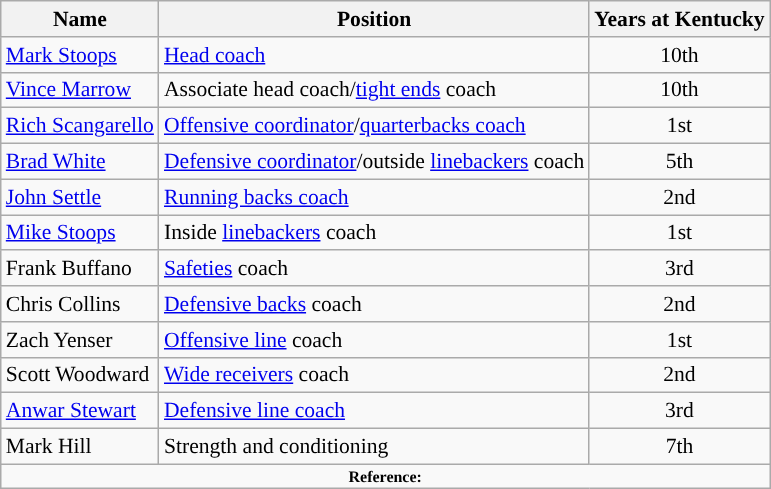<table class="wikitable" style="font-size:90%;">
<tr>
<th><strong>Name</strong></th>
<th><strong>Position</strong></th>
<th><strong>Years at Kentucky</strong></th>
</tr>
<tr>
<td><a href='#'>Mark Stoops</a></td>
<td><a href='#'>Head coach</a></td>
<td align=center>10th</td>
</tr>
<tr>
<td><a href='#'>Vince Marrow</a></td>
<td>Associate head coach/<a href='#'>tight ends</a> coach</td>
<td align=center>10th</td>
</tr>
<tr>
<td><a href='#'>Rich Scangarello</a></td>
<td><a href='#'>Offensive coordinator</a>/<a href='#'>quarterbacks coach</a></td>
<td align="center">1st</td>
</tr>
<tr>
<td><a href='#'>Brad White</a></td>
<td><a href='#'>Defensive coordinator</a>/outside <a href='#'>linebackers</a> coach</td>
<td align=center>5th</td>
</tr>
<tr>
<td><a href='#'>John Settle</a></td>
<td><a href='#'>Running backs coach</a></td>
<td align=center>2nd</td>
</tr>
<tr>
<td><a href='#'>Mike Stoops</a></td>
<td>Inside <a href='#'>linebackers</a> coach</td>
<td align=center>1st</td>
</tr>
<tr>
<td>Frank Buffano</td>
<td><a href='#'>Safeties</a> coach</td>
<td align=center>3rd</td>
</tr>
<tr>
<td>Chris Collins</td>
<td><a href='#'>Defensive backs</a> coach</td>
<td align=center>2nd</td>
</tr>
<tr>
<td>Zach Yenser</td>
<td><a href='#'>Offensive line</a> coach</td>
<td align=center>1st</td>
</tr>
<tr>
<td>Scott Woodward</td>
<td><a href='#'>Wide receivers</a> coach</td>
<td align=center>2nd</td>
</tr>
<tr>
<td><a href='#'>Anwar Stewart</a></td>
<td><a href='#'>Defensive line coach</a></td>
<td align=center>3rd</td>
</tr>
<tr>
<td>Mark Hill</td>
<td>Strength and conditioning</td>
<td align=center>7th</td>
</tr>
<tr>
<td colspan="3" style="font-size:8pt; text-align:center;"><strong>Reference:</strong></td>
</tr>
</table>
